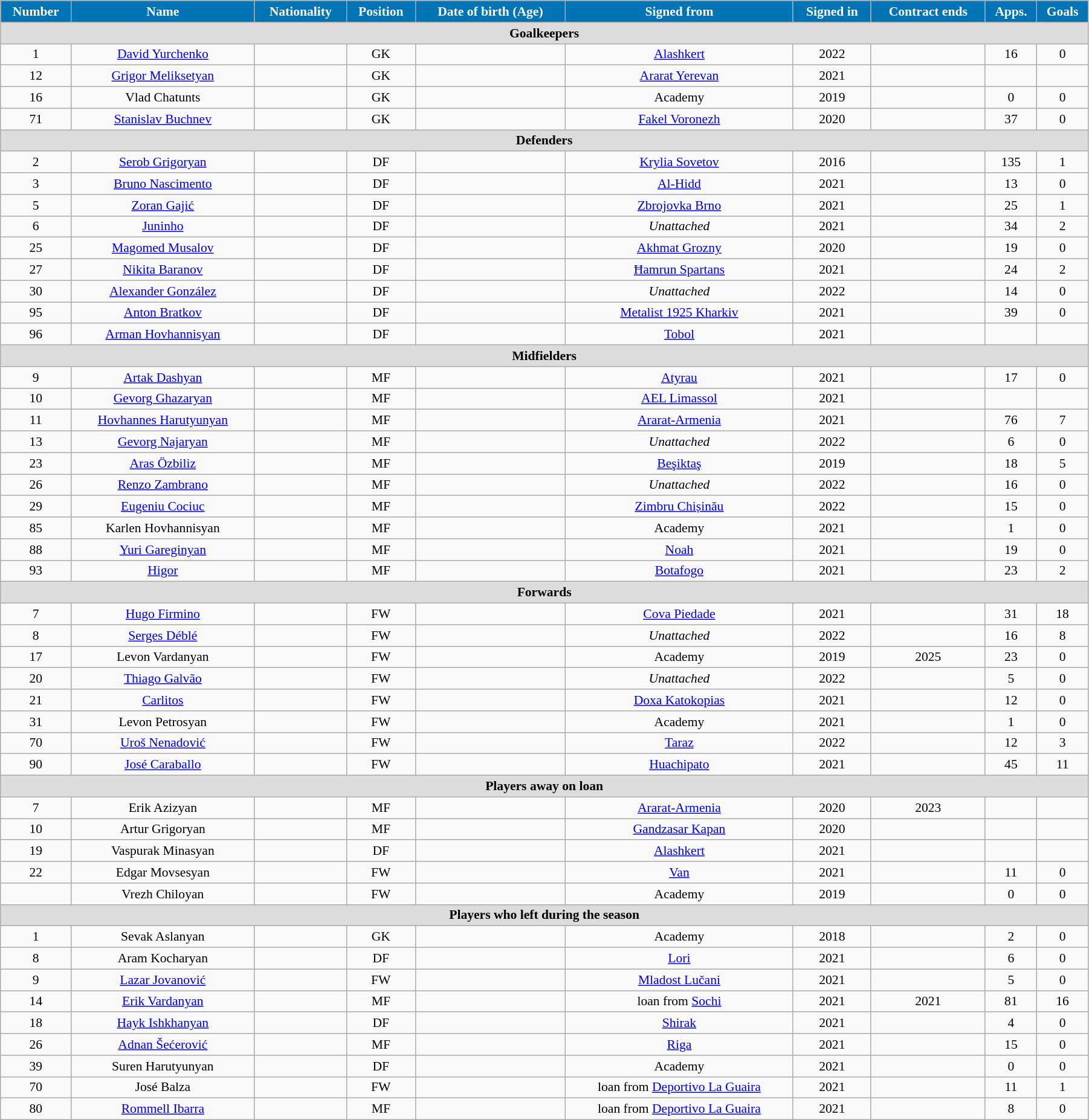<table class="wikitable"  style="text-align:center; font-size:90%; width:95%;">
<tr>
<th style="background:#0174B5; color:#FFFFFF; text-align:center;">Number</th>
<th style="background:#0174B5; color:#FFFFFF; text-align:center;">Name</th>
<th style="background:#0174B5; color:#FFFFFF; text-align:center;">Nationality</th>
<th style="background:#0174B5; color:#FFFFFF; text-align:center;">Position</th>
<th style="background:#0174B5; color:#FFFFFF; text-align:center;">Date of birth (Age)</th>
<th style="background:#0174B5; color:#FFFFFF; text-align:center;">Signed from</th>
<th style="background:#0174B5; color:#FFFFFF; text-align:center;">Signed in</th>
<th style="background:#0174B5; color:#FFFFFF; text-align:center;">Contract ends</th>
<th style="background:#0174B5; color:#FFFFFF; text-align:center;">Apps.</th>
<th style="background:#0174B5; color:#FFFFFF; text-align:center;">Goals</th>
</tr>
<tr>
<th colspan="11"  style="background:#dcdcdc; text-align:center;">Goalkeepers</th>
</tr>
<tr>
<td>1</td>
<td><a href='#'>David Yurchenko</a></td>
<td></td>
<td>GK</td>
<td></td>
<td><a href='#'>Alashkert</a></td>
<td>2022</td>
<td></td>
<td>16</td>
<td>0</td>
</tr>
<tr>
<td>12</td>
<td><a href='#'>Grigor Meliksetyan</a></td>
<td></td>
<td>GK</td>
<td></td>
<td><a href='#'>Ararat Yerevan</a></td>
<td>2021</td>
<td></td>
<td></td>
<td></td>
</tr>
<tr>
<td>16</td>
<td>Vlad Chatunts</td>
<td></td>
<td>GK</td>
<td></td>
<td>Academy</td>
<td>2019</td>
<td></td>
<td>0</td>
<td>0</td>
</tr>
<tr>
<td>71</td>
<td><a href='#'>Stanislav Buchnev</a></td>
<td></td>
<td>GK</td>
<td></td>
<td><a href='#'>Fakel Voronezh</a></td>
<td>2020</td>
<td></td>
<td>37</td>
<td>0</td>
</tr>
<tr>
<th colspan="11"  style="background:#dcdcdc; text-align:center;">Defenders</th>
</tr>
<tr>
<td>2</td>
<td><a href='#'>Serob Grigoryan</a></td>
<td></td>
<td>DF</td>
<td></td>
<td><a href='#'>Krylia Sovetov</a></td>
<td>2016</td>
<td></td>
<td>135</td>
<td>1</td>
</tr>
<tr>
<td>3</td>
<td><a href='#'>Bruno Nascimento</a></td>
<td></td>
<td>DF</td>
<td></td>
<td><a href='#'>Al-Hidd</a></td>
<td>2021</td>
<td></td>
<td>13</td>
<td>0</td>
</tr>
<tr>
<td>5</td>
<td><a href='#'>Zoran Gajić</a></td>
<td></td>
<td>DF</td>
<td></td>
<td><a href='#'>Zbrojovka Brno</a></td>
<td>2021</td>
<td></td>
<td>25</td>
<td>1</td>
</tr>
<tr>
<td>6</td>
<td><a href='#'>Juninho</a></td>
<td></td>
<td>DF</td>
<td></td>
<td><em>Unattached</em></td>
<td>2021</td>
<td></td>
<td>34</td>
<td>2</td>
</tr>
<tr>
<td>25</td>
<td><a href='#'>Magomed Musalov</a></td>
<td></td>
<td>DF</td>
<td></td>
<td><a href='#'>Akhmat Grozny</a></td>
<td>2020</td>
<td></td>
<td>19</td>
<td>0</td>
</tr>
<tr>
<td>27</td>
<td><a href='#'>Nikita Baranov</a></td>
<td></td>
<td>DF</td>
<td></td>
<td><a href='#'>Ħamrun Spartans</a></td>
<td>2021</td>
<td></td>
<td>24</td>
<td>2</td>
</tr>
<tr>
<td>30</td>
<td><a href='#'>Alexander González</a></td>
<td></td>
<td>DF</td>
<td></td>
<td><em>Unattached</em></td>
<td>2022</td>
<td></td>
<td>14</td>
<td>0</td>
</tr>
<tr>
<td>95</td>
<td><a href='#'>Anton Bratkov</a></td>
<td></td>
<td>DF</td>
<td></td>
<td><a href='#'>Metalist 1925 Kharkiv</a></td>
<td>2021</td>
<td></td>
<td>39</td>
<td>0</td>
</tr>
<tr>
<td>96</td>
<td><a href='#'>Arman Hovhannisyan</a></td>
<td></td>
<td>DF</td>
<td></td>
<td><a href='#'>Tobol</a></td>
<td>2021</td>
<td></td>
<td></td>
<td></td>
</tr>
<tr>
<th colspan="11"  style="background:#dcdcdc; text-align:center;">Midfielders</th>
</tr>
<tr>
<td>9</td>
<td><a href='#'>Artak Dashyan</a></td>
<td></td>
<td>MF</td>
<td></td>
<td><a href='#'>Atyrau</a></td>
<td>2021</td>
<td></td>
<td>17</td>
<td>0</td>
</tr>
<tr>
<td>10</td>
<td><a href='#'>Gevorg Ghazaryan</a></td>
<td></td>
<td>MF</td>
<td></td>
<td><a href='#'>AEL Limassol</a></td>
<td>2021</td>
<td></td>
<td></td>
<td></td>
</tr>
<tr>
<td>11</td>
<td><a href='#'>Hovhannes Harutyunyan</a></td>
<td></td>
<td>MF</td>
<td></td>
<td><a href='#'>Ararat-Armenia</a></td>
<td>2021</td>
<td></td>
<td>76</td>
<td>7</td>
</tr>
<tr>
<td>13</td>
<td><a href='#'>Gevorg Najaryan</a></td>
<td></td>
<td>MF</td>
<td></td>
<td><em>Unattached</em></td>
<td>2022</td>
<td></td>
<td>6</td>
<td>0</td>
</tr>
<tr>
<td>23</td>
<td><a href='#'>Aras Özbiliz</a></td>
<td></td>
<td>MF</td>
<td></td>
<td><a href='#'>Beşiktaş</a></td>
<td>2019</td>
<td></td>
<td>18</td>
<td>5</td>
</tr>
<tr>
<td>26</td>
<td><a href='#'>Renzo Zambrano</a></td>
<td></td>
<td>MF</td>
<td></td>
<td><em>Unattached</em></td>
<td>2022</td>
<td></td>
<td>16</td>
<td>0</td>
</tr>
<tr>
<td>29</td>
<td><a href='#'>Eugeniu Cociuc</a></td>
<td></td>
<td>MF</td>
<td></td>
<td><a href='#'>Zimbru Chișinău</a></td>
<td>2022</td>
<td></td>
<td>15</td>
<td>0</td>
</tr>
<tr>
<td>85</td>
<td>Karlen Hovhannisyan</td>
<td></td>
<td>MF</td>
<td></td>
<td>Academy</td>
<td>2021</td>
<td></td>
<td>1</td>
<td>0</td>
</tr>
<tr>
<td>88</td>
<td><a href='#'>Yuri Gareginyan</a></td>
<td></td>
<td>MF</td>
<td></td>
<td><a href='#'>Noah</a></td>
<td>2021</td>
<td></td>
<td>19</td>
<td>0</td>
</tr>
<tr>
<td>93</td>
<td><a href='#'>Higor</a></td>
<td></td>
<td>MF</td>
<td></td>
<td><a href='#'>Botafogo</a></td>
<td>2021</td>
<td></td>
<td>23</td>
<td>2</td>
</tr>
<tr>
<th colspan="11"  style="background:#dcdcdc; text-align:center;">Forwards</th>
</tr>
<tr>
<td>7</td>
<td><a href='#'>Hugo Firmino</a></td>
<td></td>
<td>FW</td>
<td></td>
<td><a href='#'>Cova Piedade</a></td>
<td>2021</td>
<td></td>
<td>31</td>
<td>18</td>
</tr>
<tr>
<td>8</td>
<td><a href='#'>Serges Déblé</a></td>
<td></td>
<td>FW</td>
<td></td>
<td><em>Unattached</em></td>
<td>2022</td>
<td></td>
<td>16</td>
<td>8</td>
</tr>
<tr>
<td>17</td>
<td>Levon Vardanyan</td>
<td></td>
<td>FW</td>
<td></td>
<td>Academy</td>
<td>2019</td>
<td>2025</td>
<td>23</td>
<td>0</td>
</tr>
<tr>
<td>20</td>
<td><a href='#'>Thiago Galvão</a></td>
<td></td>
<td>FW</td>
<td></td>
<td><em>Unattached</em></td>
<td>2022</td>
<td></td>
<td>5</td>
<td>0</td>
</tr>
<tr>
<td>21</td>
<td><a href='#'>Carlitos</a></td>
<td></td>
<td>FW</td>
<td></td>
<td><a href='#'>Doxa Katokopias</a></td>
<td>2021</td>
<td></td>
<td>12</td>
<td>0</td>
</tr>
<tr>
<td>31</td>
<td>Levon Petrosyan</td>
<td></td>
<td>FW</td>
<td></td>
<td>Academy</td>
<td>2021</td>
<td></td>
<td>1</td>
<td>0</td>
</tr>
<tr>
<td>70</td>
<td><a href='#'>Uroš Nenadović</a></td>
<td></td>
<td>FW</td>
<td></td>
<td><a href='#'>Taraz</a></td>
<td>2022</td>
<td></td>
<td>12</td>
<td>3</td>
</tr>
<tr>
<td>90</td>
<td><a href='#'>José Caraballo</a></td>
<td></td>
<td>FW</td>
<td></td>
<td><a href='#'>Huachipato</a></td>
<td>2021</td>
<td></td>
<td>45</td>
<td>11</td>
</tr>
<tr>
<th colspan="11"  style="background:#dcdcdc; text-align:center;">Players away on loan</th>
</tr>
<tr>
<td>7</td>
<td>Erik Azizyan</td>
<td></td>
<td>MF</td>
<td></td>
<td><a href='#'>Ararat-Armenia</a></td>
<td>2020</td>
<td>2023</td>
<td></td>
<td></td>
</tr>
<tr>
<td>10</td>
<td>Artur Grigoryan</td>
<td></td>
<td>MF</td>
<td></td>
<td><a href='#'>Gandzasar Kapan</a></td>
<td>2020</td>
<td></td>
<td></td>
<td></td>
</tr>
<tr>
<td>19</td>
<td>Vaspurak Minasyan</td>
<td></td>
<td>DF</td>
<td></td>
<td><a href='#'>Alashkert</a></td>
<td>2021</td>
<td></td>
<td></td>
<td></td>
</tr>
<tr>
<td>22</td>
<td>Edgar Movsesyan</td>
<td></td>
<td>FW</td>
<td></td>
<td><a href='#'>Van</a></td>
<td>2021</td>
<td></td>
<td>11</td>
<td>0</td>
</tr>
<tr>
<td></td>
<td>Vrezh Chiloyan</td>
<td></td>
<td>FW</td>
<td></td>
<td>Academy</td>
<td>2019</td>
<td></td>
<td>0</td>
<td>0</td>
</tr>
<tr>
<th colspan="11"  style="background:#dcdcdc; text-align:center;">Players who left during the season</th>
</tr>
<tr>
<td>1</td>
<td>Sevak Aslanyan</td>
<td></td>
<td>GK</td>
<td></td>
<td>Academy</td>
<td>2018</td>
<td></td>
<td>2</td>
<td>0</td>
</tr>
<tr>
<td>8</td>
<td>Aram Kocharyan</td>
<td></td>
<td>DF</td>
<td></td>
<td><a href='#'>Lori</a></td>
<td>2021</td>
<td></td>
<td>6</td>
<td>0</td>
</tr>
<tr>
<td>9</td>
<td><a href='#'>Lazar Jovanović</a></td>
<td></td>
<td>FW</td>
<td></td>
<td><a href='#'>Mladost Lučani</a></td>
<td>2021</td>
<td></td>
<td>5</td>
<td>0</td>
</tr>
<tr>
<td>14</td>
<td><a href='#'>Erik Vardanyan</a></td>
<td></td>
<td>MF</td>
<td></td>
<td>loan from <a href='#'>Sochi</a></td>
<td>2021</td>
<td>2021</td>
<td>81</td>
<td>16</td>
</tr>
<tr>
<td>18</td>
<td><a href='#'>Hayk Ishkhanyan</a></td>
<td></td>
<td>DF</td>
<td></td>
<td><a href='#'>Shirak</a></td>
<td>2021</td>
<td></td>
<td>4</td>
<td>0</td>
</tr>
<tr>
<td>26</td>
<td><a href='#'>Adnan Šećerović</a></td>
<td></td>
<td>MF</td>
<td></td>
<td><a href='#'>Riga</a></td>
<td>2021</td>
<td></td>
<td>15</td>
<td>0</td>
</tr>
<tr>
<td>39</td>
<td>Suren Harutyunyan</td>
<td></td>
<td>DF</td>
<td></td>
<td>Academy</td>
<td>2021</td>
<td></td>
<td>0</td>
<td>0</td>
</tr>
<tr>
<td>70</td>
<td>José Balza</td>
<td></td>
<td>FW</td>
<td></td>
<td>loan from <a href='#'>Deportivo La Guaira</a></td>
<td>2021</td>
<td></td>
<td>11</td>
<td>1</td>
</tr>
<tr>
<td>80</td>
<td><a href='#'>Rommell Ibarra</a></td>
<td></td>
<td>MF</td>
<td></td>
<td>loan from <a href='#'>Deportivo La Guaira</a></td>
<td>2021</td>
<td></td>
<td>8</td>
<td>0</td>
</tr>
</table>
